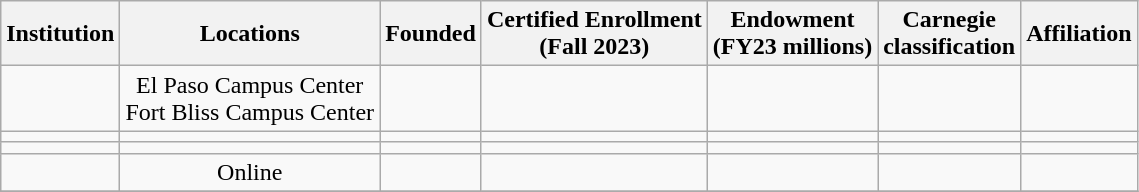<table class="wikitable sortable plainrowheaders" style="border:2px solid #;">
<tr>
<th scope="col" style="background-color: #; color: black;">Institution</th>
<th scope="col" style="background-color: #; color: black;">Locations</th>
<th scope="col" style="background-color: #; color: black;">Founded</th>
<th scope="col" style="background-color: #; color: black;">Certified Enrollment<br>(Fall 2023)</th>
<th scope="col" style="background-color: #; color: black;">Endowment<br> (FY23 millions) <br></th>
<th scope="col" style="background-color: #; color: black;">Carnegie<br>classification</th>
<th scope="col" style="background-color: #; color: black;">Affiliation</th>
</tr>
<tr>
<td></td>
<td align="center">El Paso Campus Center<br>Fort Bliss Campus Center</td>
<td align="center"></td>
<td align="center"></td>
<td align="center"></td>
<td></td>
<td></td>
</tr>
<tr>
<td></td>
<td align="center"></td>
<td align="center"></td>
<td align="center"></td>
<td align="center"></td>
<td></td>
<td></td>
</tr>
<tr>
<td></td>
<td align="center"></td>
<td align="center"></td>
<td align="center"></td>
<td align="center"></td>
<td></td>
<td></td>
</tr>
<tr>
<td></td>
<td align="center">Online</td>
<td align="center"></td>
<td align="center"></td>
<td align="center"></td>
<td></td>
<td></td>
</tr>
<tr>
</tr>
</table>
